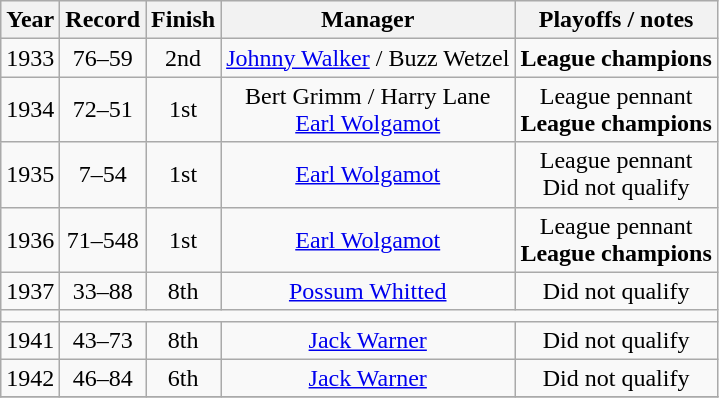<table class="wikitable">
<tr style="background: #F2F2F2;">
<th>Year</th>
<th>Record</th>
<th>Finish</th>
<th>Manager</th>
<th>Playoffs / notes</th>
</tr>
<tr align=center>
<td>1933</td>
<td>76–59</td>
<td>2nd</td>
<td><a href='#'>Johnny Walker</a> / Buzz Wetzel</td>
<td><strong>League champions</strong></td>
</tr>
<tr align=center>
<td>1934</td>
<td>72–51</td>
<td>1st</td>
<td>Bert Grimm / Harry Lane <br><a href='#'>Earl Wolgamot</a></td>
<td>League pennant<br><strong>League champions</strong></td>
</tr>
<tr align=center>
<td>1935</td>
<td>7–54</td>
<td>1st</td>
<td><a href='#'>Earl Wolgamot</a></td>
<td>League pennant<br>Did not qualify</td>
</tr>
<tr align=center>
<td>1936</td>
<td>71–548</td>
<td>1st</td>
<td><a href='#'>Earl Wolgamot</a></td>
<td>League pennant<br> <strong>League champions</strong></td>
</tr>
<tr align=center>
<td>1937</td>
<td>33–88</td>
<td>8th</td>
<td><a href='#'>Possum Whitted</a></td>
<td>Did not qualify</td>
</tr>
<tr align=center>
<td></td>
</tr>
<tr align=center>
<td>1941</td>
<td>43–73</td>
<td>8th</td>
<td><a href='#'>Jack Warner</a></td>
<td>Did not qualify</td>
</tr>
<tr align=center>
<td>1942</td>
<td>46–84</td>
<td>6th</td>
<td><a href='#'>Jack Warner</a></td>
<td>Did not qualify</td>
</tr>
<tr align=center>
</tr>
</table>
